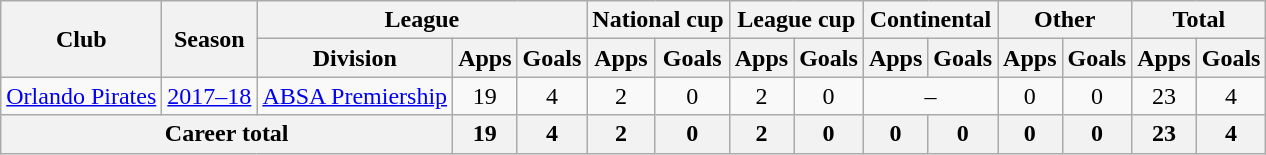<table class="wikitable" style="text-align:center">
<tr>
<th rowspan="2">Club</th>
<th rowspan="2">Season</th>
<th colspan="3">League</th>
<th colspan="2">National cup</th>
<th colspan="2">League cup</th>
<th colspan="2">Continental</th>
<th colspan="2">Other</th>
<th colspan="2">Total</th>
</tr>
<tr>
<th>Division</th>
<th>Apps</th>
<th>Goals</th>
<th>Apps</th>
<th>Goals</th>
<th>Apps</th>
<th>Goals</th>
<th>Apps</th>
<th>Goals</th>
<th>Apps</th>
<th>Goals</th>
<th>Apps</th>
<th>Goals</th>
</tr>
<tr>
<td><a href='#'>Orlando Pirates</a></td>
<td><a href='#'>2017–18</a></td>
<td><a href='#'>ABSA Premiership</a></td>
<td>19</td>
<td>4</td>
<td>2</td>
<td>0</td>
<td>2</td>
<td>0</td>
<td colspan="2">–</td>
<td>0</td>
<td>0</td>
<td>23</td>
<td>4</td>
</tr>
<tr>
<th colspan="3">Career total</th>
<th>19</th>
<th>4</th>
<th>2</th>
<th>0</th>
<th>2</th>
<th>0</th>
<th>0</th>
<th>0</th>
<th>0</th>
<th>0</th>
<th>23</th>
<th>4</th>
</tr>
</table>
